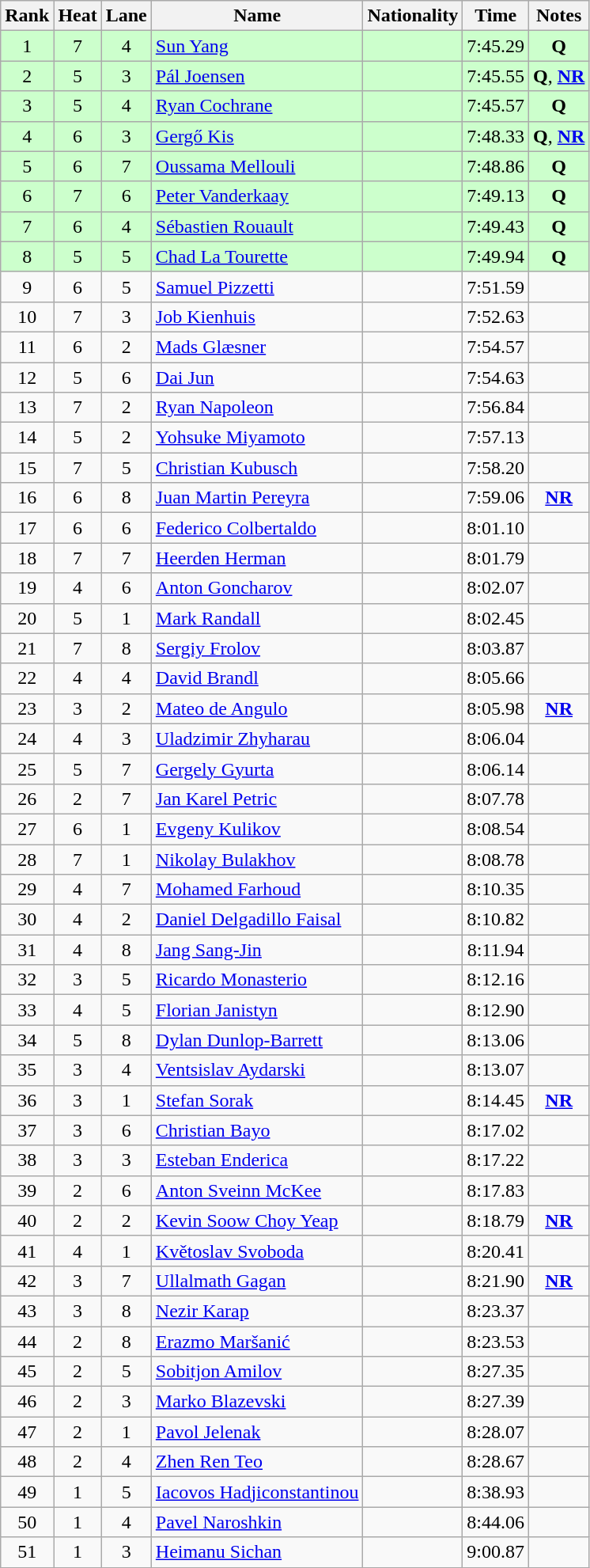<table class="wikitable sortable" style="text-align:center">
<tr>
<th>Rank</th>
<th>Heat</th>
<th>Lane</th>
<th>Name</th>
<th>Nationality</th>
<th>Time</th>
<th>Notes</th>
</tr>
<tr bgcolor=ccffcc>
<td>1</td>
<td>7</td>
<td>4</td>
<td align=left><a href='#'>Sun Yang</a></td>
<td align=left></td>
<td>7:45.29</td>
<td><strong>Q</strong></td>
</tr>
<tr bgcolor=ccffcc>
<td>2</td>
<td>5</td>
<td>3</td>
<td align=left><a href='#'>Pál Joensen</a></td>
<td align=left></td>
<td>7:45.55</td>
<td><strong>Q</strong>, <strong><a href='#'>NR</a></strong></td>
</tr>
<tr bgcolor=ccffcc>
<td>3</td>
<td>5</td>
<td>4</td>
<td align=left><a href='#'>Ryan Cochrane</a></td>
<td align=left></td>
<td>7:45.57</td>
<td><strong>Q</strong></td>
</tr>
<tr bgcolor=ccffcc>
<td>4</td>
<td>6</td>
<td>3</td>
<td align=left><a href='#'>Gergő Kis</a></td>
<td align=left></td>
<td>7:48.33</td>
<td><strong>Q</strong>, <strong><a href='#'>NR</a></strong></td>
</tr>
<tr bgcolor=ccffcc>
<td>5</td>
<td>6</td>
<td>7</td>
<td align=left><a href='#'>Oussama Mellouli</a></td>
<td align=left></td>
<td>7:48.86</td>
<td><strong>Q</strong></td>
</tr>
<tr bgcolor=ccffcc>
<td>6</td>
<td>7</td>
<td>6</td>
<td align=left><a href='#'>Peter Vanderkaay</a></td>
<td align=left></td>
<td>7:49.13</td>
<td><strong>Q</strong></td>
</tr>
<tr bgcolor=ccffcc>
<td>7</td>
<td>6</td>
<td>4</td>
<td align=left><a href='#'>Sébastien Rouault</a></td>
<td align=left></td>
<td>7:49.43</td>
<td><strong>Q</strong></td>
</tr>
<tr bgcolor=ccffcc>
<td>8</td>
<td>5</td>
<td>5</td>
<td align=left><a href='#'>Chad La Tourette</a></td>
<td align=left></td>
<td>7:49.94</td>
<td><strong>Q</strong></td>
</tr>
<tr>
<td>9</td>
<td>6</td>
<td>5</td>
<td align=left><a href='#'>Samuel Pizzetti</a></td>
<td align=left></td>
<td>7:51.59</td>
<td></td>
</tr>
<tr>
<td>10</td>
<td>7</td>
<td>3</td>
<td align=left><a href='#'>Job Kienhuis</a></td>
<td align=left></td>
<td>7:52.63</td>
<td></td>
</tr>
<tr>
<td>11</td>
<td>6</td>
<td>2</td>
<td align=left><a href='#'>Mads Glæsner</a></td>
<td align=left></td>
<td>7:54.57</td>
<td></td>
</tr>
<tr>
<td>12</td>
<td>5</td>
<td>6</td>
<td align=left><a href='#'>Dai Jun</a></td>
<td align=left></td>
<td>7:54.63</td>
<td></td>
</tr>
<tr>
<td>13</td>
<td>7</td>
<td>2</td>
<td align=left><a href='#'>Ryan Napoleon</a></td>
<td align=left></td>
<td>7:56.84</td>
<td></td>
</tr>
<tr>
<td>14</td>
<td>5</td>
<td>2</td>
<td align=left><a href='#'>Yohsuke Miyamoto</a></td>
<td align=left></td>
<td>7:57.13</td>
<td></td>
</tr>
<tr>
<td>15</td>
<td>7</td>
<td>5</td>
<td align=left><a href='#'>Christian Kubusch</a></td>
<td align=left></td>
<td>7:58.20</td>
<td></td>
</tr>
<tr>
<td>16</td>
<td>6</td>
<td>8</td>
<td align=left><a href='#'>Juan Martin Pereyra</a></td>
<td align=left></td>
<td>7:59.06</td>
<td><strong><a href='#'>NR</a></strong></td>
</tr>
<tr>
<td>17</td>
<td>6</td>
<td>6</td>
<td align=left><a href='#'>Federico Colbertaldo</a></td>
<td align=left></td>
<td>8:01.10</td>
<td></td>
</tr>
<tr>
<td>18</td>
<td>7</td>
<td>7</td>
<td align=left><a href='#'>Heerden Herman</a></td>
<td align=left></td>
<td>8:01.79</td>
<td></td>
</tr>
<tr>
<td>19</td>
<td>4</td>
<td>6</td>
<td align=left><a href='#'>Anton Goncharov</a></td>
<td align=left></td>
<td>8:02.07</td>
<td></td>
</tr>
<tr>
<td>20</td>
<td>5</td>
<td>1</td>
<td align=left><a href='#'>Mark Randall</a></td>
<td align=left></td>
<td>8:02.45</td>
<td></td>
</tr>
<tr>
<td>21</td>
<td>7</td>
<td>8</td>
<td align=left><a href='#'>Sergiy Frolov</a></td>
<td align=left></td>
<td>8:03.87</td>
<td></td>
</tr>
<tr>
<td>22</td>
<td>4</td>
<td>4</td>
<td align=left><a href='#'>David Brandl</a></td>
<td align=left></td>
<td>8:05.66</td>
<td></td>
</tr>
<tr>
<td>23</td>
<td>3</td>
<td>2</td>
<td align=left><a href='#'>Mateo de Angulo</a></td>
<td align=left></td>
<td>8:05.98</td>
<td><strong><a href='#'>NR</a></strong></td>
</tr>
<tr>
<td>24</td>
<td>4</td>
<td>3</td>
<td align=left><a href='#'>Uladzimir Zhyharau</a></td>
<td align=left></td>
<td>8:06.04</td>
<td></td>
</tr>
<tr>
<td>25</td>
<td>5</td>
<td>7</td>
<td align=left><a href='#'>Gergely Gyurta</a></td>
<td align=left></td>
<td>8:06.14</td>
<td></td>
</tr>
<tr>
<td>26</td>
<td>2</td>
<td>7</td>
<td align=left><a href='#'>Jan Karel Petric</a></td>
<td align=left></td>
<td>8:07.78</td>
<td></td>
</tr>
<tr>
<td>27</td>
<td>6</td>
<td>1</td>
<td align=left><a href='#'>Evgeny Kulikov</a></td>
<td align=left></td>
<td>8:08.54</td>
<td></td>
</tr>
<tr>
<td>28</td>
<td>7</td>
<td>1</td>
<td align=left><a href='#'>Nikolay Bulakhov</a></td>
<td align=left></td>
<td>8:08.78</td>
<td></td>
</tr>
<tr>
<td>29</td>
<td>4</td>
<td>7</td>
<td align=left><a href='#'>Mohamed Farhoud</a></td>
<td align=left></td>
<td>8:10.35</td>
<td></td>
</tr>
<tr>
<td>30</td>
<td>4</td>
<td>2</td>
<td align=left><a href='#'>Daniel Delgadillo Faisal</a></td>
<td align=left></td>
<td>8:10.82</td>
<td></td>
</tr>
<tr>
<td>31</td>
<td>4</td>
<td>8</td>
<td align=left><a href='#'>Jang Sang-Jin</a></td>
<td align=left></td>
<td>8:11.94</td>
<td></td>
</tr>
<tr>
<td>32</td>
<td>3</td>
<td>5</td>
<td align=left><a href='#'>Ricardo Monasterio</a></td>
<td align=left></td>
<td>8:12.16</td>
<td></td>
</tr>
<tr>
<td>33</td>
<td>4</td>
<td>5</td>
<td align=left><a href='#'>Florian Janistyn</a></td>
<td align=left></td>
<td>8:12.90</td>
<td></td>
</tr>
<tr>
<td>34</td>
<td>5</td>
<td>8</td>
<td align=left><a href='#'>Dylan Dunlop-Barrett</a></td>
<td align=left></td>
<td>8:13.06</td>
<td></td>
</tr>
<tr>
<td>35</td>
<td>3</td>
<td>4</td>
<td align=left><a href='#'>Ventsislav Aydarski</a></td>
<td align=left></td>
<td>8:13.07</td>
<td></td>
</tr>
<tr>
<td>36</td>
<td>3</td>
<td>1</td>
<td align=left><a href='#'>Stefan Sorak</a></td>
<td align=left></td>
<td>8:14.45</td>
<td><strong><a href='#'>NR</a></strong></td>
</tr>
<tr>
<td>37</td>
<td>3</td>
<td>6</td>
<td align=left><a href='#'>Christian Bayo</a></td>
<td align=left></td>
<td>8:17.02</td>
<td></td>
</tr>
<tr>
<td>38</td>
<td>3</td>
<td>3</td>
<td align=left><a href='#'>Esteban Enderica</a></td>
<td align=left></td>
<td>8:17.22</td>
<td></td>
</tr>
<tr>
<td>39</td>
<td>2</td>
<td>6</td>
<td align=left><a href='#'>Anton Sveinn McKee</a></td>
<td align=left></td>
<td>8:17.83</td>
<td></td>
</tr>
<tr>
<td>40</td>
<td>2</td>
<td>2</td>
<td align=left><a href='#'>Kevin Soow Choy Yeap</a></td>
<td align=left></td>
<td>8:18.79</td>
<td><strong><a href='#'>NR</a></strong></td>
</tr>
<tr>
<td>41</td>
<td>4</td>
<td>1</td>
<td align=left><a href='#'>Květoslav Svoboda</a></td>
<td align=left></td>
<td>8:20.41</td>
<td></td>
</tr>
<tr>
<td>42</td>
<td>3</td>
<td>7</td>
<td align=left><a href='#'>Ullalmath Gagan</a></td>
<td align=left></td>
<td>8:21.90</td>
<td><strong><a href='#'>NR</a></strong></td>
</tr>
<tr>
<td>43</td>
<td>3</td>
<td>8</td>
<td align=left><a href='#'>Nezir Karap</a></td>
<td align=left></td>
<td>8:23.37</td>
<td></td>
</tr>
<tr>
<td>44</td>
<td>2</td>
<td>8</td>
<td align=left><a href='#'>Erazmo Maršanić</a></td>
<td align=left></td>
<td>8:23.53</td>
<td></td>
</tr>
<tr>
<td>45</td>
<td>2</td>
<td>5</td>
<td align=left><a href='#'>Sobitjon Amilov</a></td>
<td align=left></td>
<td>8:27.35</td>
<td></td>
</tr>
<tr>
<td>46</td>
<td>2</td>
<td>3</td>
<td align=left><a href='#'>Marko Blazevski</a></td>
<td align=left></td>
<td>8:27.39</td>
<td></td>
</tr>
<tr>
<td>47</td>
<td>2</td>
<td>1</td>
<td align=left><a href='#'>Pavol Jelenak</a></td>
<td align=left></td>
<td>8:28.07</td>
<td></td>
</tr>
<tr>
<td>48</td>
<td>2</td>
<td>4</td>
<td align=left><a href='#'>Zhen Ren Teo</a></td>
<td align=left></td>
<td>8:28.67</td>
<td></td>
</tr>
<tr>
<td>49</td>
<td>1</td>
<td>5</td>
<td align=left><a href='#'>Iacovos Hadjiconstantinou</a></td>
<td align=left></td>
<td>8:38.93</td>
<td></td>
</tr>
<tr>
<td>50</td>
<td>1</td>
<td>4</td>
<td align=left><a href='#'>Pavel Naroshkin</a></td>
<td align=left></td>
<td>8:44.06</td>
<td></td>
</tr>
<tr>
<td>51</td>
<td>1</td>
<td>3</td>
<td align=left><a href='#'>Heimanu Sichan</a></td>
<td align=left></td>
<td>9:00.87</td>
<td></td>
</tr>
</table>
